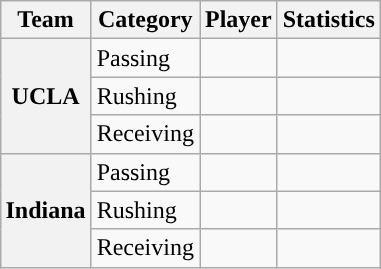<table class="wikitable" style="float:right">
<tr>
<th>Team</th>
<th>Category</th>
<th>Player</th>
<th>Statistics</th>
</tr>
<tr>
<th rowspan=3>UCLA</th>
<td>Passing</td>
<td></td>
<td></td>
</tr>
<tr>
<td>Rushing</td>
<td></td>
<td></td>
</tr>
<tr>
<td>Receiving</td>
<td></td>
<td></td>
</tr>
<tr>
<th rowspan=3>Indiana</th>
<td>Passing</td>
<td></td>
<td></td>
</tr>
<tr>
<td>Rushing</td>
<td></td>
<td></td>
</tr>
<tr>
<td>Receiving</td>
<td></td>
<td></td>
</tr>
</table>
